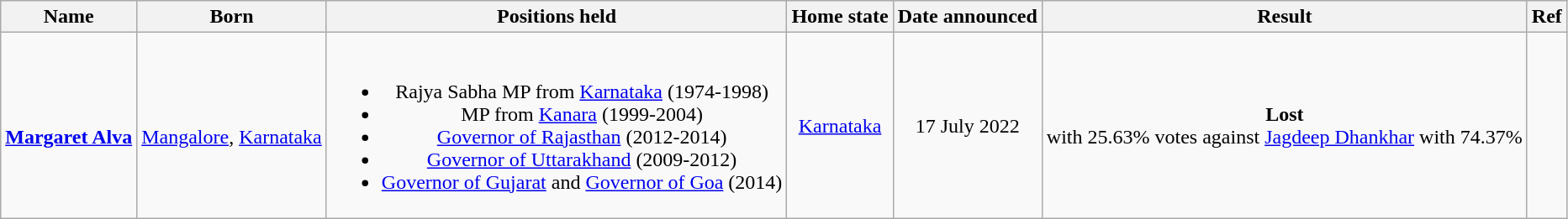<table class="wikitable sortable" style="text-align:center">
<tr>
<th>Name</th>
<th>Born</th>
<th>Positions held</th>
<th>Home state</th>
<th>Date announced</th>
<th>Result</th>
<th class="unsortable">Ref</th>
</tr>
<tr>
<td><br> <strong><a href='#'>Margaret Alva</a></strong></td>
<td><br><a href='#'>Mangalore</a>, <a href='#'>Karnataka</a></td>
<td><br><ul><li>Rajya Sabha MP from <a href='#'>Karnataka</a> (1974-1998)</li><li>MP from <a href='#'>Kanara</a> (1999-2004)</li><li><a href='#'>Governor of Rajasthan</a> (2012-2014)</li><li><a href='#'>Governor of Uttarakhand</a> (2009-2012)</li><li><a href='#'>Governor of Gujarat</a> and <a href='#'>Governor of Goa</a> (2014)</li></ul></td>
<td><a href='#'>Karnataka</a></td>
<td>17 July 2022</td>
<td><strong>Lost</strong><br>with 25.63% votes against
<a href='#'>Jagdeep Dhankhar</a> with 74.37%</td>
<td></td>
</tr>
</table>
